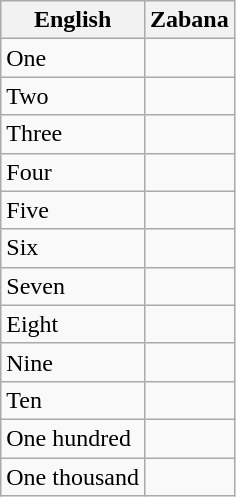<table class="wikitable sortable">
<tr>
<th>English</th>
<th>Zabana</th>
</tr>
<tr>
<td>One</td>
<td></td>
</tr>
<tr>
<td>Two</td>
<td></td>
</tr>
<tr>
<td>Three</td>
<td></td>
</tr>
<tr>
<td>Four</td>
<td></td>
</tr>
<tr>
<td>Five</td>
<td></td>
</tr>
<tr>
<td>Six</td>
<td></td>
</tr>
<tr>
<td>Seven</td>
<td></td>
</tr>
<tr>
<td>Eight</td>
<td></td>
</tr>
<tr>
<td>Nine</td>
<td></td>
</tr>
<tr>
<td>Ten</td>
<td></td>
</tr>
<tr>
<td>One hundred</td>
<td></td>
</tr>
<tr>
<td>One thousand</td>
<td></td>
</tr>
</table>
